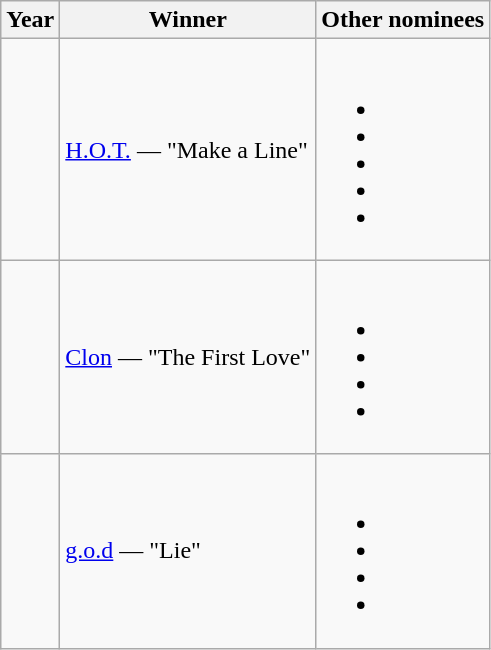<table class="wikitable">
<tr>
<th>Year</th>
<th>Winner</th>
<th>Other nominees</th>
</tr>
<tr>
<td></td>
<td><a href='#'>H.O.T.</a> — "Make a Line"</td>
<td><br><ul><li></li><li></li><li></li><li></li><li></li></ul></td>
</tr>
<tr>
<td></td>
<td><a href='#'>Clon</a> — "The First Love"</td>
<td><br><ul><li></li><li></li><li></li><li></li></ul></td>
</tr>
<tr>
<td></td>
<td><a href='#'>g.o.d</a> — "Lie"</td>
<td><br><ul><li></li><li></li><li></li><li></li></ul></td>
</tr>
</table>
